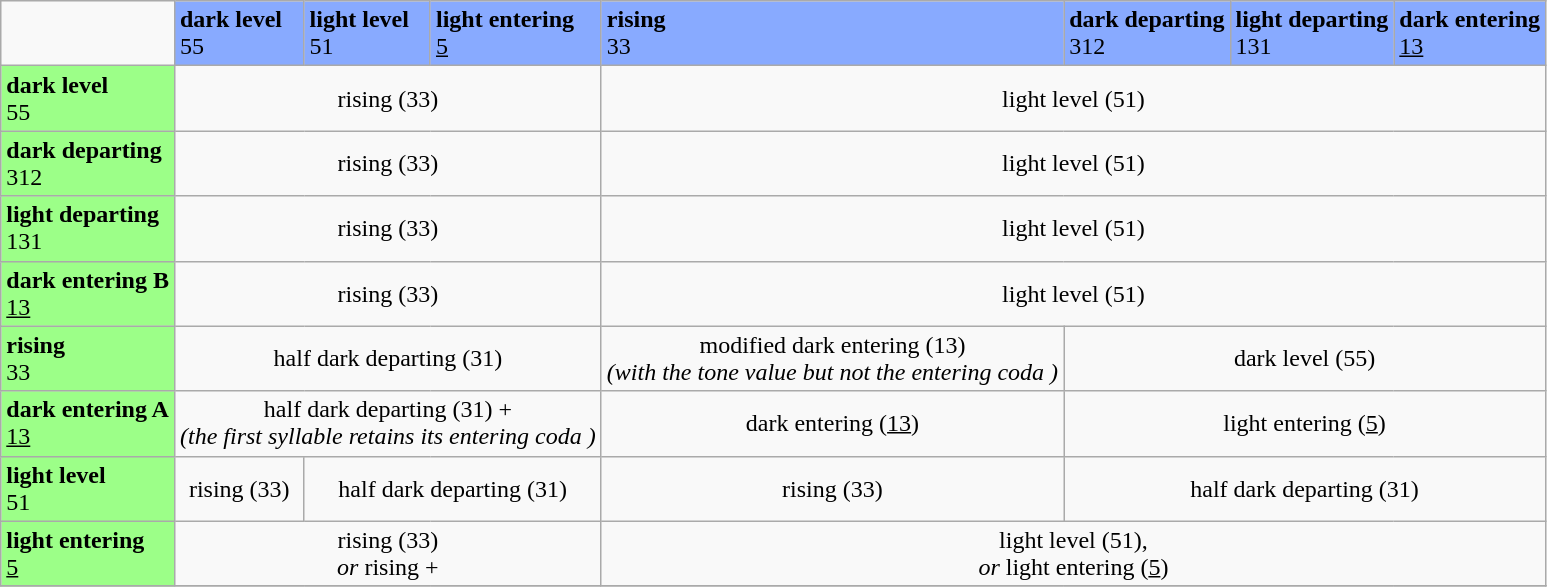<table class=wikitable>
<tr>
<td></td>
<td bgcolor="#88AAFF"><strong>dark level</strong><br>55</td>
<td bgcolor="#88AAFF"><strong>light level</strong><br>51</td>
<td bgcolor="#88AAFF"><strong>light entering</strong><br><u>5</u></td>
<td bgcolor="#88AAFF"><strong>rising</strong><br>33</td>
<td bgcolor="#88AAFF"><strong>dark departing</strong><br>312</td>
<td bgcolor="#88AAFF"><strong>light departing</strong><br>131</td>
<td bgcolor="#88AAFF"><strong>dark entering</strong><br><u>13</u></td>
</tr>
<tr>
<td bgcolor="#9CFF88"><strong>dark level</strong><br>55</td>
<td colspan="3" style="text-align:center;">rising (33)</td>
<td colspan="4" style="text-align:center;">light level (51)</td>
</tr>
<tr>
<td bgcolor="#9CFF88"><strong>dark departing</strong><br>312</td>
<td colspan="3" style="text-align:center;">rising (33)</td>
<td colspan="4" style="text-align:center;">light level (51)</td>
</tr>
<tr>
<td bgcolor="#9CFF88"><strong>light departing</strong><br>131</td>
<td colspan="3" style="text-align:center;">rising (33)</td>
<td colspan="4" style="text-align:center;">light level (51)</td>
</tr>
<tr>
<td bgcolor="#9CFF88"><strong>dark entering B</strong><br><u>13</u></td>
<td colspan="3" style="text-align:center;">rising (33)</td>
<td colspan="4" style="text-align:center;">light level (51)</td>
</tr>
<tr>
<td bgcolor="#9CFF88"><strong>rising</strong><br>33</td>
<td colspan="3" style="text-align:center;">half dark departing (31)</td>
<td style="text-align:center;">modified dark entering (13)<br><em>(with the tone value but not the entering coda )</em></td>
<td colspan="3" style="text-align:center;">dark level (55)</td>
</tr>
<tr>
<td bgcolor="#9CFF88"><strong>dark entering A</strong><br><u>13</u></td>
<td colspan="3" style="text-align:center;">half dark departing (31) + <br><em>(the first syllable retains its entering coda )</em></td>
<td style="text-align:center;">dark entering (<u>13</u>)</td>
<td colspan="3" style="text-align:center;">light entering (<u>5</u>)</td>
</tr>
<tr>
<td bgcolor="#9CFF88"><strong>light level</strong><br>51</td>
<td style="text-align:center;">rising (33)</td>
<td colspan="2" style="text-align:center;">half dark departing (31)</td>
<td style="text-align:center;">rising (33)</td>
<td colspan="3" style="text-align:center;">half dark departing (31)</td>
</tr>
<tr>
<td bgcolor="#9CFF88"><strong>light entering</strong><br><u>5</u></td>
<td colspan="3" style="text-align:center;">rising (33)<br><em>or</em> rising + </td>
<td colspan="4" style="text-align:center;">light level (51),<br><em>or</em> light entering (<u>5</u>)</td>
</tr>
<tr>
</tr>
</table>
